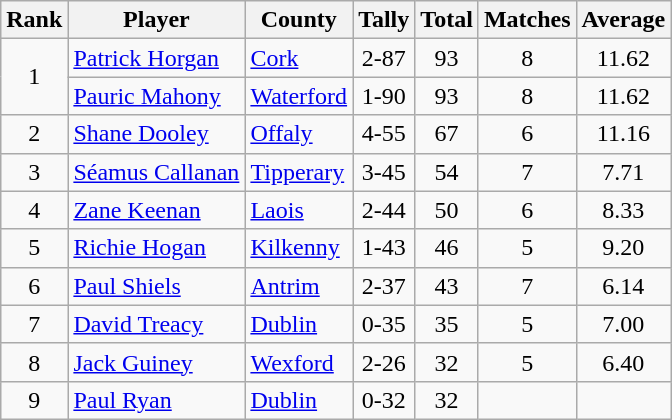<table class="wikitable">
<tr>
<th>Rank</th>
<th>Player</th>
<th>County</th>
<th>Tally</th>
<th>Total</th>
<th>Matches</th>
<th>Average</th>
</tr>
<tr>
<td rowspan=2 align=center>1</td>
<td><a href='#'>Patrick Horgan</a></td>
<td><a href='#'>Cork</a></td>
<td align=center>2-87</td>
<td align=center>93</td>
<td align=center>8</td>
<td align=center>11.62</td>
</tr>
<tr>
<td><a href='#'>Pauric Mahony</a></td>
<td><a href='#'>Waterford</a></td>
<td align=center>1-90</td>
<td align=center>93</td>
<td align=center>8</td>
<td align=center>11.62</td>
</tr>
<tr>
<td rowspan=1 align=center>2</td>
<td><a href='#'>Shane Dooley</a></td>
<td><a href='#'>Offaly</a></td>
<td align=center>4-55</td>
<td align=center>67</td>
<td align=center>6</td>
<td align=center>11.16</td>
</tr>
<tr>
<td rowspan=1 align=center>3</td>
<td><a href='#'>Séamus Callanan</a></td>
<td><a href='#'>Tipperary</a></td>
<td align=center>3-45</td>
<td align=center>54</td>
<td align=center>7</td>
<td align=center>7.71</td>
</tr>
<tr>
<td rowspan=1 align=center>4</td>
<td><a href='#'>Zane Keenan</a></td>
<td><a href='#'>Laois</a></td>
<td align=center>2-44</td>
<td align=center>50</td>
<td align=center>6</td>
<td align=center>8.33</td>
</tr>
<tr>
<td rowspan=1 align=center>5</td>
<td><a href='#'>Richie Hogan</a></td>
<td><a href='#'>Kilkenny</a></td>
<td align=center>1-43</td>
<td align=center>46</td>
<td align=center>5</td>
<td align=center>9.20</td>
</tr>
<tr>
<td rowspan=1 align=center>6</td>
<td><a href='#'>Paul Shiels</a></td>
<td><a href='#'>Antrim</a></td>
<td align=center>2-37</td>
<td align=center>43</td>
<td align=center>7</td>
<td align=center>6.14</td>
</tr>
<tr>
<td rowspan=1 align=center>7</td>
<td><a href='#'>David Treacy</a></td>
<td><a href='#'>Dublin</a></td>
<td align=center>0-35</td>
<td align=center>35</td>
<td align=center>5</td>
<td align=center>7.00</td>
</tr>
<tr>
<td rowspan=1 align=center>8</td>
<td><a href='#'>Jack Guiney</a></td>
<td><a href='#'>Wexford</a></td>
<td align=center>2-26</td>
<td align=center>32</td>
<td align=center>5</td>
<td align=center>6.40</td>
</tr>
<tr>
<td rowspan=1 align=center>9</td>
<td><a href='#'>Paul Ryan</a></td>
<td><a href='#'>Dublin</a></td>
<td align=center>0-32</td>
<td align=center>32</td>
<td align=center></td>
<td align=center></td>
</tr>
</table>
